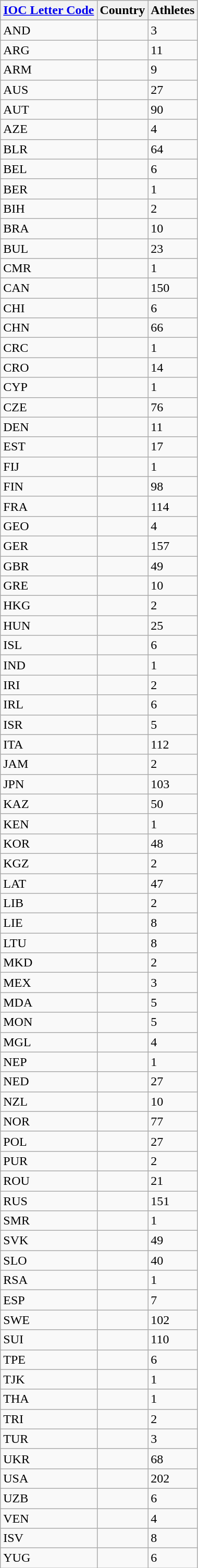<table class="wikitable sortable">
<tr>
<th><a href='#'>IOC Letter Code</a></th>
<th>Country</th>
<th>Athletes</th>
</tr>
<tr>
<td>AND</td>
<td></td>
<td>3</td>
</tr>
<tr>
<td>ARG</td>
<td></td>
<td>11</td>
</tr>
<tr>
<td>ARM</td>
<td></td>
<td>9</td>
</tr>
<tr>
<td>AUS</td>
<td></td>
<td>27</td>
</tr>
<tr>
<td>AUT</td>
<td></td>
<td>90</td>
</tr>
<tr>
<td>AZE</td>
<td></td>
<td>4</td>
</tr>
<tr>
<td>BLR</td>
<td></td>
<td>64</td>
</tr>
<tr>
<td>BEL</td>
<td></td>
<td>6</td>
</tr>
<tr>
<td>BER</td>
<td></td>
<td>1</td>
</tr>
<tr>
<td>BIH</td>
<td></td>
<td>2</td>
</tr>
<tr>
<td>BRA</td>
<td></td>
<td>10</td>
</tr>
<tr>
<td>BUL</td>
<td></td>
<td>23</td>
</tr>
<tr>
<td>CMR</td>
<td></td>
<td>1</td>
</tr>
<tr>
<td>CAN</td>
<td></td>
<td>150</td>
</tr>
<tr>
<td>CHI</td>
<td></td>
<td>6</td>
</tr>
<tr>
<td>CHN</td>
<td></td>
<td>66</td>
</tr>
<tr>
<td>CRC</td>
<td></td>
<td>1</td>
</tr>
<tr>
<td>CRO</td>
<td></td>
<td>14</td>
</tr>
<tr>
<td>CYP</td>
<td></td>
<td>1</td>
</tr>
<tr>
<td>CZE</td>
<td></td>
<td>76</td>
</tr>
<tr>
<td>DEN</td>
<td></td>
<td>11</td>
</tr>
<tr>
<td>EST</td>
<td></td>
<td>17</td>
</tr>
<tr>
<td>FIJ</td>
<td></td>
<td>1</td>
</tr>
<tr>
<td>FIN</td>
<td></td>
<td>98</td>
</tr>
<tr>
<td>FRA</td>
<td></td>
<td>114</td>
</tr>
<tr>
<td>GEO</td>
<td></td>
<td>4</td>
</tr>
<tr>
<td>GER</td>
<td></td>
<td>157</td>
</tr>
<tr>
<td>GBR</td>
<td></td>
<td>49</td>
</tr>
<tr>
<td>GRE</td>
<td></td>
<td>10</td>
</tr>
<tr>
<td>HKG</td>
<td></td>
<td>2</td>
</tr>
<tr>
<td>HUN</td>
<td></td>
<td>25</td>
</tr>
<tr>
<td>ISL</td>
<td></td>
<td>6</td>
</tr>
<tr>
<td>IND</td>
<td></td>
<td>1</td>
</tr>
<tr>
<td>IRI</td>
<td></td>
<td>2</td>
</tr>
<tr>
<td>IRL</td>
<td></td>
<td>6</td>
</tr>
<tr>
<td>ISR</td>
<td></td>
<td>5</td>
</tr>
<tr>
<td>ITA</td>
<td></td>
<td>112</td>
</tr>
<tr>
<td>JAM</td>
<td></td>
<td>2</td>
</tr>
<tr>
<td>JPN</td>
<td></td>
<td>103</td>
</tr>
<tr>
<td>KAZ</td>
<td></td>
<td>50</td>
</tr>
<tr>
<td>KEN</td>
<td></td>
<td>1</td>
</tr>
<tr>
<td>KOR</td>
<td></td>
<td>48</td>
</tr>
<tr>
<td>KGZ</td>
<td></td>
<td>2</td>
</tr>
<tr>
<td>LAT</td>
<td></td>
<td>47</td>
</tr>
<tr>
<td>LIB</td>
<td></td>
<td>2</td>
</tr>
<tr>
<td>LIE</td>
<td></td>
<td>8</td>
</tr>
<tr>
<td>LTU</td>
<td></td>
<td>8</td>
</tr>
<tr>
<td>MKD</td>
<td></td>
<td>2</td>
</tr>
<tr>
<td>MEX</td>
<td></td>
<td>3</td>
</tr>
<tr>
<td>MDA</td>
<td></td>
<td>5</td>
</tr>
<tr>
<td>MON</td>
<td></td>
<td>5</td>
</tr>
<tr>
<td>MGL</td>
<td></td>
<td>4</td>
</tr>
<tr>
<td>NEP</td>
<td></td>
<td>1</td>
</tr>
<tr>
<td>NED</td>
<td></td>
<td>27</td>
</tr>
<tr>
<td>NZL</td>
<td></td>
<td>10</td>
</tr>
<tr>
<td>NOR</td>
<td></td>
<td>77</td>
</tr>
<tr>
<td>POL</td>
<td></td>
<td>27</td>
</tr>
<tr>
<td>PUR</td>
<td></td>
<td>2</td>
</tr>
<tr>
<td>ROU</td>
<td></td>
<td>21</td>
</tr>
<tr>
<td>RUS</td>
<td></td>
<td>151</td>
</tr>
<tr>
<td>SMR</td>
<td></td>
<td>1</td>
</tr>
<tr>
<td>SVK</td>
<td></td>
<td>49</td>
</tr>
<tr>
<td>SLO</td>
<td></td>
<td>40</td>
</tr>
<tr>
<td>RSA</td>
<td></td>
<td>1</td>
</tr>
<tr>
<td>ESP</td>
<td></td>
<td>7</td>
</tr>
<tr>
<td>SWE</td>
<td></td>
<td>102</td>
</tr>
<tr>
<td>SUI</td>
<td></td>
<td>110</td>
</tr>
<tr>
<td>TPE</td>
<td></td>
<td>6</td>
</tr>
<tr>
<td>TJK</td>
<td></td>
<td>1</td>
</tr>
<tr>
<td>THA</td>
<td></td>
<td>1</td>
</tr>
<tr>
<td>TRI</td>
<td></td>
<td>2</td>
</tr>
<tr>
<td>TUR</td>
<td></td>
<td>3</td>
</tr>
<tr>
<td>UKR</td>
<td></td>
<td>68</td>
</tr>
<tr>
<td>USA</td>
<td></td>
<td>202</td>
</tr>
<tr>
<td>UZB</td>
<td></td>
<td>6</td>
</tr>
<tr>
<td>VEN</td>
<td></td>
<td>4</td>
</tr>
<tr>
<td>ISV</td>
<td></td>
<td>8</td>
</tr>
<tr>
<td>YUG</td>
<td></td>
<td>6</td>
</tr>
</table>
